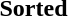<table class="toccolours" style="margin-top:1em">
<tr>
<th>Sorted</th>
</tr>
<tr>
<td><pre><br></pre></td>
</tr>
</table>
